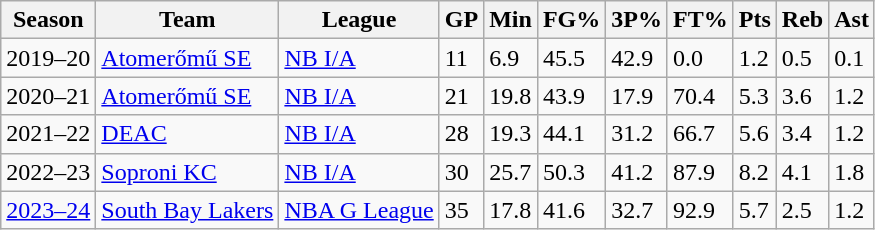<table class="wikitable">
<tr>
<th>Season</th>
<th>Team</th>
<th>League</th>
<th>GP</th>
<th>Min</th>
<th>FG%</th>
<th>3P%</th>
<th>FT%</th>
<th>Pts</th>
<th>Reb</th>
<th>Ast</th>
</tr>
<tr>
<td>2019–20</td>
<td><a href='#'>Atomerőmű SE</a></td>
<td><a href='#'>NB I/A</a></td>
<td>11</td>
<td>6.9</td>
<td>45.5</td>
<td>42.9</td>
<td>0.0</td>
<td>1.2</td>
<td>0.5</td>
<td>0.1</td>
</tr>
<tr>
<td>2020–21</td>
<td><a href='#'>Atomerőmű SE</a></td>
<td><a href='#'>NB I/A</a></td>
<td>21</td>
<td>19.8</td>
<td>43.9</td>
<td>17.9</td>
<td>70.4</td>
<td>5.3</td>
<td>3.6</td>
<td>1.2</td>
</tr>
<tr>
<td>2021–22</td>
<td><a href='#'>DEAC</a></td>
<td><a href='#'>NB I/A</a></td>
<td>28</td>
<td>19.3</td>
<td>44.1</td>
<td>31.2</td>
<td>66.7</td>
<td>5.6</td>
<td>3.4</td>
<td>1.2</td>
</tr>
<tr>
<td>2022–23</td>
<td><a href='#'>Soproni KC</a></td>
<td><a href='#'>NB I/A</a></td>
<td>30</td>
<td>25.7</td>
<td>50.3</td>
<td>41.2</td>
<td>87.9</td>
<td>8.2</td>
<td>4.1</td>
<td>1.8</td>
</tr>
<tr>
<td><a href='#'>2023–24</a></td>
<td><a href='#'>South Bay Lakers</a></td>
<td><a href='#'>NBA G League</a></td>
<td>35</td>
<td>17.8</td>
<td>41.6</td>
<td>32.7</td>
<td>92.9</td>
<td>5.7</td>
<td>2.5</td>
<td>1.2</td>
</tr>
</table>
